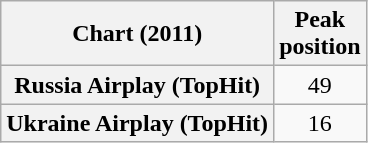<table class="wikitable plainrowheaders" style="text-align:center">
<tr>
<th scope="col">Chart (2011)</th>
<th scope="col">Peak<br>position</th>
</tr>
<tr>
<th scope="row">Russia Airplay (TopHit)</th>
<td>49</td>
</tr>
<tr>
<th scope="row">Ukraine Airplay (TopHit)</th>
<td>16</td>
</tr>
</table>
